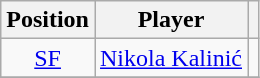<table class="wikitable" style="text-align: center;">
<tr>
<th>Position</th>
<th>Player</th>
<th></th>
</tr>
<tr>
<td><a href='#'>SF</a></td>
<td style="text-align:left"> <a href='#'>Nikola Kalinić</a></td>
<td></td>
</tr>
<tr>
</tr>
</table>
